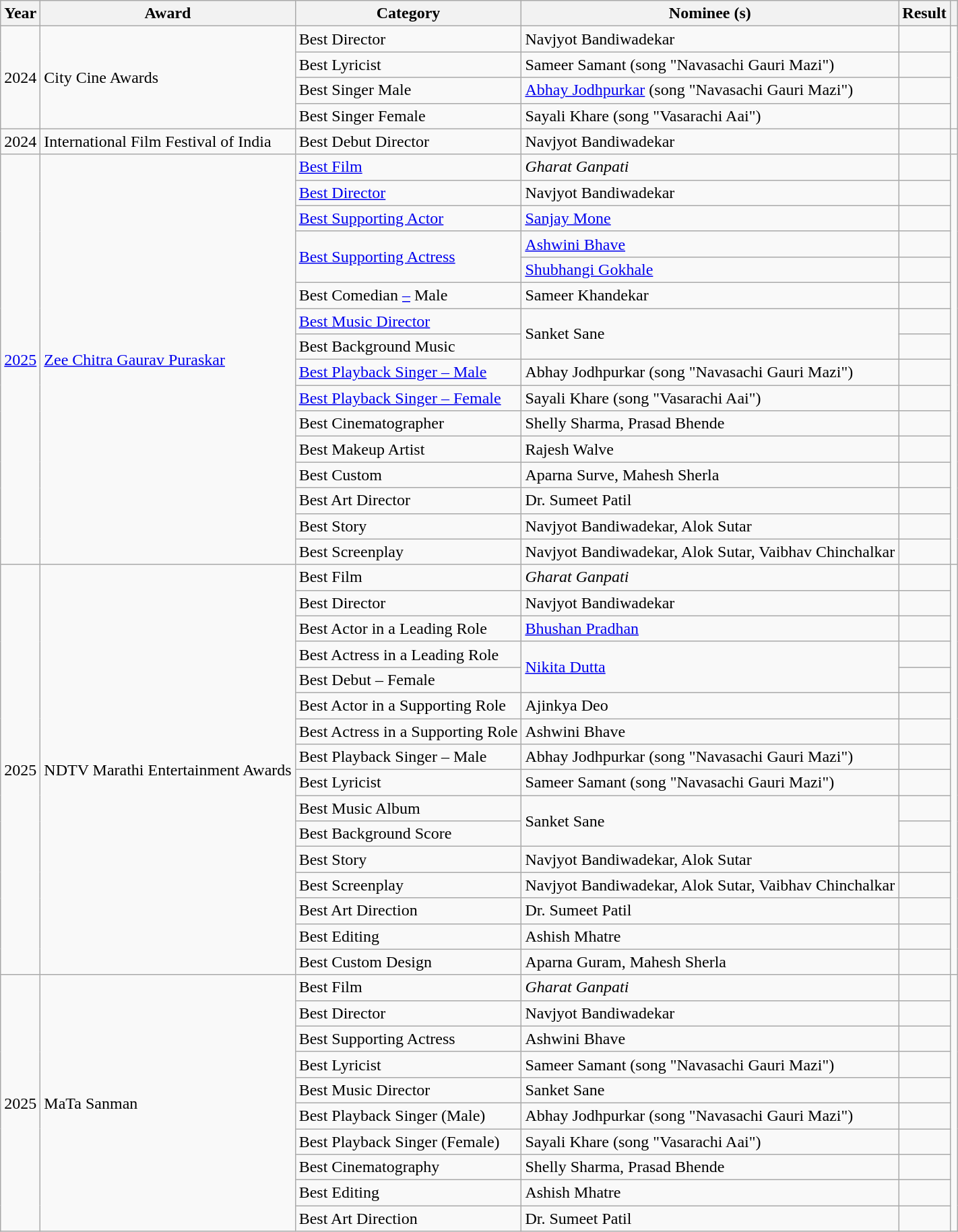<table class="wikitable">
<tr>
<th>Year</th>
<th>Award</th>
<th>Category</th>
<th>Nominee (s)</th>
<th>Result</th>
<th></th>
</tr>
<tr>
<td rowspan="4">2024</td>
<td rowspan="4">City Cine Awards</td>
<td>Best Director</td>
<td>Navjyot Bandiwadekar</td>
<td></td>
<td rowspan="4"></td>
</tr>
<tr>
<td>Best Lyricist</td>
<td>Sameer Samant (song "Navasachi Gauri Mazi")</td>
<td></td>
</tr>
<tr>
<td>Best Singer Male</td>
<td><a href='#'>Abhay Jodhpurkar</a> (song "Navasachi Gauri Mazi")</td>
<td></td>
</tr>
<tr>
<td>Best Singer Female</td>
<td>Sayali Khare (song "Vasarachi Aai")</td>
<td></td>
</tr>
<tr>
<td>2024</td>
<td>International Film Festival of India</td>
<td>Best Debut Director</td>
<td>Navjyot Bandiwadekar</td>
<td></td>
<td></td>
</tr>
<tr>
<td rowspan="16"><a href='#'>2025</a></td>
<td rowspan="16"><a href='#'>Zee Chitra Gaurav Puraskar</a></td>
<td><a href='#'>Best Film</a></td>
<td><em>Gharat Ganpati</em></td>
<td></td>
<td rowspan="16"></td>
</tr>
<tr>
<td><a href='#'>Best Director</a></td>
<td>Navjyot Bandiwadekar</td>
<td></td>
</tr>
<tr>
<td><a href='#'>Best Supporting Actor</a></td>
<td><a href='#'>Sanjay Mone</a></td>
<td></td>
</tr>
<tr>
<td rowspan="2"><a href='#'>Best Supporting Actress</a></td>
<td><a href='#'>Ashwini Bhave</a></td>
<td></td>
</tr>
<tr>
<td><a href='#'>Shubhangi Gokhale</a></td>
<td></td>
</tr>
<tr>
<td>Best Comedian <a href='#'>–</a> Male</td>
<td>Sameer Khandekar</td>
<td></td>
</tr>
<tr>
<td><a href='#'>Best Music Director</a></td>
<td rowspan="2">Sanket Sane</td>
<td></td>
</tr>
<tr>
<td>Best Background Music</td>
<td></td>
</tr>
<tr>
<td><a href='#'>Best Playback Singer – Male</a></td>
<td>Abhay Jodhpurkar (song "Navasachi Gauri Mazi")</td>
<td></td>
</tr>
<tr>
<td><a href='#'>Best Playback Singer – Female</a></td>
<td>Sayali Khare (song "Vasarachi Aai")</td>
<td></td>
</tr>
<tr>
<td>Best Cinematographer</td>
<td>Shelly Sharma, Prasad Bhende</td>
<td></td>
</tr>
<tr>
<td>Best Makeup Artist</td>
<td>Rajesh Walve</td>
<td></td>
</tr>
<tr>
<td>Best Custom</td>
<td>Aparna Surve, Mahesh Sherla</td>
<td></td>
</tr>
<tr>
<td>Best Art Director</td>
<td>Dr. Sumeet Patil</td>
<td></td>
</tr>
<tr>
<td>Best Story</td>
<td>Navjyot Bandiwadekar, Alok Sutar</td>
<td></td>
</tr>
<tr>
<td>Best Screenplay</td>
<td>Navjyot Bandiwadekar, Alok Sutar, Vaibhav Chinchalkar</td>
<td></td>
</tr>
<tr>
<td rowspan="16">2025</td>
<td rowspan="16">NDTV Marathi Entertainment Awards</td>
<td>Best Film</td>
<td><em>Gharat Ganpati</em></td>
<td></td>
<td rowspan="16"></td>
</tr>
<tr>
<td>Best Director</td>
<td>Navjyot Bandiwadekar</td>
<td></td>
</tr>
<tr>
<td>Best Actor in a Leading Role</td>
<td><a href='#'>Bhushan Pradhan</a></td>
<td></td>
</tr>
<tr>
<td>Best Actress in a Leading Role</td>
<td rowspan="2"><a href='#'>Nikita Dutta</a></td>
<td></td>
</tr>
<tr>
<td>Best Debut – Female</td>
<td></td>
</tr>
<tr>
<td>Best Actor in a Supporting Role</td>
<td>Ajinkya Deo</td>
<td></td>
</tr>
<tr>
<td>Best Actress in a Supporting Role</td>
<td>Ashwini Bhave</td>
<td></td>
</tr>
<tr>
<td>Best Playback Singer – Male</td>
<td>Abhay Jodhpurkar (song "Navasachi Gauri Mazi")</td>
<td></td>
</tr>
<tr>
<td>Best Lyricist</td>
<td>Sameer Samant (song "Navasachi Gauri Mazi")</td>
<td></td>
</tr>
<tr>
<td>Best Music Album</td>
<td rowspan="2">Sanket Sane</td>
<td></td>
</tr>
<tr>
<td>Best Background Score</td>
<td></td>
</tr>
<tr>
<td>Best Story</td>
<td>Navjyot Bandiwadekar, Alok Sutar</td>
<td></td>
</tr>
<tr>
<td>Best Screenplay</td>
<td>Navjyot Bandiwadekar, Alok Sutar, Vaibhav Chinchalkar</td>
<td></td>
</tr>
<tr>
<td>Best Art Direction</td>
<td>Dr. Sumeet Patil</td>
<td></td>
</tr>
<tr>
<td>Best Editing</td>
<td>Ashish Mhatre</td>
<td></td>
</tr>
<tr>
<td>Best Custom Design</td>
<td>Aparna Guram, Mahesh Sherla</td>
<td></td>
</tr>
<tr>
<td rowspan="10">2025</td>
<td rowspan="10">MaTa Sanman</td>
<td>Best Film</td>
<td><em>Gharat Ganpati</em></td>
<td></td>
<td rowspan="10"></td>
</tr>
<tr>
<td>Best Director</td>
<td>Navjyot Bandiwadekar</td>
<td></td>
</tr>
<tr>
<td>Best Supporting Actress</td>
<td>Ashwini Bhave</td>
<td></td>
</tr>
<tr>
<td>Best Lyricist</td>
<td>Sameer Samant (song "Navasachi Gauri Mazi")</td>
<td></td>
</tr>
<tr>
<td>Best Music Director</td>
<td>Sanket Sane</td>
<td></td>
</tr>
<tr>
<td>Best Playback Singer (Male)</td>
<td>Abhay Jodhpurkar (song "Navasachi Gauri Mazi")</td>
<td></td>
</tr>
<tr>
<td>Best Playback Singer (Female)</td>
<td>Sayali Khare (song "Vasarachi Aai")</td>
<td></td>
</tr>
<tr>
<td>Best Cinematography</td>
<td>Shelly Sharma, Prasad Bhende</td>
<td></td>
</tr>
<tr>
<td>Best Editing</td>
<td>Ashish Mhatre</td>
<td></td>
</tr>
<tr>
<td>Best Art Direction</td>
<td>Dr. Sumeet Patil</td>
<td></td>
</tr>
</table>
